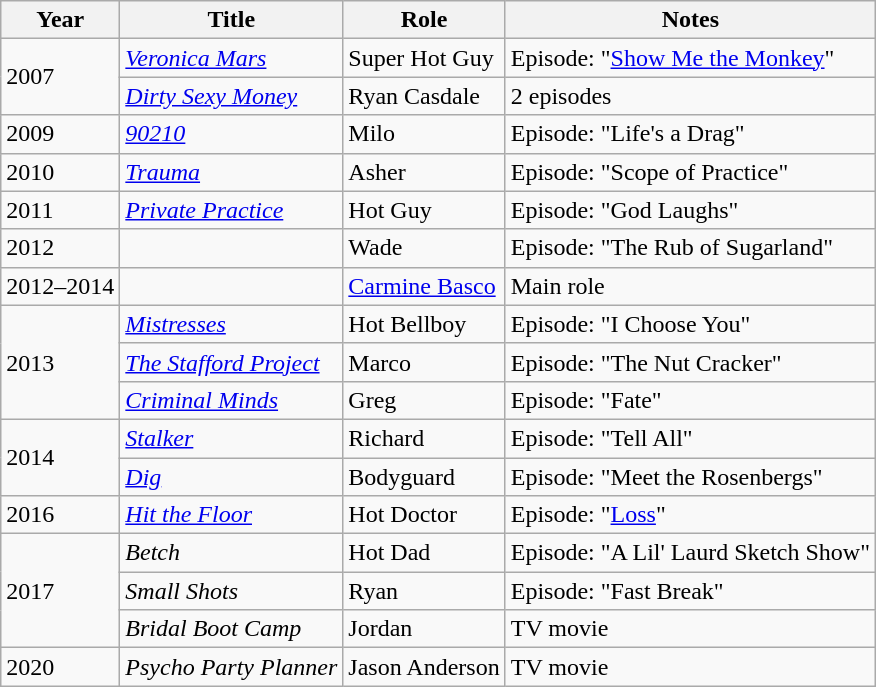<table class="wikitable sortable">
<tr>
<th>Year</th>
<th>Title</th>
<th>Role</th>
<th class="unsortable">Notes</th>
</tr>
<tr>
<td rowspan="2">2007</td>
<td><em><a href='#'>Veronica Mars</a></em></td>
<td>Super Hot Guy</td>
<td>Episode: "<a href='#'>Show Me the Monkey</a>"</td>
</tr>
<tr>
<td><em><a href='#'>Dirty Sexy Money</a></em></td>
<td>Ryan Casdale</td>
<td>2 episodes</td>
</tr>
<tr>
<td>2009</td>
<td><em><a href='#'>90210</a></em></td>
<td>Milo</td>
<td>Episode: "Life's a Drag"</td>
</tr>
<tr>
<td>2010</td>
<td><em><a href='#'>Trauma</a></em></td>
<td>Asher</td>
<td>Episode: "Scope of Practice"</td>
</tr>
<tr>
<td>2011</td>
<td><em><a href='#'>Private Practice</a></em></td>
<td>Hot Guy</td>
<td>Episode: "God Laughs"</td>
</tr>
<tr>
<td>2012</td>
<td><em></em></td>
<td>Wade</td>
<td>Episode: "The Rub of Sugarland"</td>
</tr>
<tr>
<td>2012–2014</td>
<td><em></em></td>
<td><a href='#'>Carmine Basco</a></td>
<td>Main role</td>
</tr>
<tr>
<td rowspan="3">2013</td>
<td><em><a href='#'>Mistresses</a></em></td>
<td>Hot Bellboy</td>
<td>Episode: "I Choose You"</td>
</tr>
<tr>
<td><em><a href='#'>The Stafford Project</a></em></td>
<td>Marco</td>
<td>Episode: "The Nut Cracker"</td>
</tr>
<tr>
<td><em><a href='#'>Criminal Minds</a></em></td>
<td>Greg</td>
<td>Episode: "Fate"</td>
</tr>
<tr>
<td rowspan="2">2014</td>
<td><em><a href='#'>Stalker</a></em></td>
<td>Richard</td>
<td>Episode: "Tell All"</td>
</tr>
<tr>
<td><em><a href='#'>Dig</a></em></td>
<td>Bodyguard</td>
<td>Episode: "Meet the Rosenbergs"</td>
</tr>
<tr>
<td>2016</td>
<td><em><a href='#'>Hit the Floor</a></em></td>
<td>Hot Doctor</td>
<td>Episode: "<a href='#'>Loss</a>"</td>
</tr>
<tr>
<td rowspan="3">2017</td>
<td><em>Betch</em></td>
<td>Hot Dad</td>
<td>Episode: "A Lil' Laurd Sketch Show"</td>
</tr>
<tr>
<td><em>Small Shots</em></td>
<td>Ryan</td>
<td>Episode: "Fast Break"</td>
</tr>
<tr>
<td><em>Bridal Boot Camp</em></td>
<td>Jordan</td>
<td>TV movie</td>
</tr>
<tr>
<td>2020</td>
<td><em>Psycho Party Planner</em></td>
<td>Jason Anderson</td>
<td>TV movie</td>
</tr>
</table>
